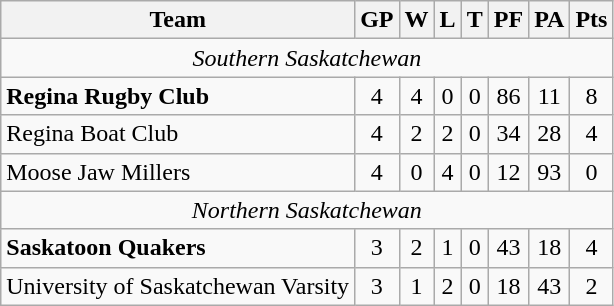<table class="wikitable">
<tr>
<th>Team</th>
<th>GP</th>
<th>W</th>
<th>L</th>
<th>T</th>
<th>PF</th>
<th>PA</th>
<th>Pts</th>
</tr>
<tr>
<td align="center" colspan="8"><em>Southern Saskatchewan</em></td>
</tr>
<tr align="center">
<td align="left"><strong>Regina Rugby Club</strong></td>
<td>4</td>
<td>4</td>
<td>0</td>
<td>0</td>
<td>86</td>
<td>11</td>
<td>8</td>
</tr>
<tr align="center">
<td align="left">Regina Boat Club</td>
<td>4</td>
<td>2</td>
<td>2</td>
<td>0</td>
<td>34</td>
<td>28</td>
<td>4</td>
</tr>
<tr align="center">
<td align="left">Moose Jaw Millers</td>
<td>4</td>
<td>0</td>
<td>4</td>
<td>0</td>
<td>12</td>
<td>93</td>
<td>0</td>
</tr>
<tr>
<td align="center" colspan="8"><em>Northern Saskatchewan</em></td>
</tr>
<tr align="center">
<td align="left"><strong>Saskatoon Quakers</strong></td>
<td>3</td>
<td>2</td>
<td>1</td>
<td>0</td>
<td>43</td>
<td>18</td>
<td>4</td>
</tr>
<tr align="center">
<td align="left">University of Saskatchewan Varsity</td>
<td>3</td>
<td>1</td>
<td>2</td>
<td>0</td>
<td>18</td>
<td>43</td>
<td>2</td>
</tr>
</table>
